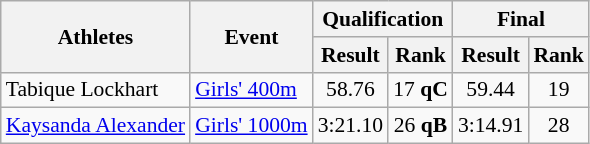<table class="wikitable" border="1" style="font-size:90%">
<tr>
<th rowspan=2>Athletes</th>
<th rowspan=2>Event</th>
<th colspan=2>Qualification</th>
<th colspan=2>Final</th>
</tr>
<tr>
<th>Result</th>
<th>Rank</th>
<th>Result</th>
<th>Rank</th>
</tr>
<tr>
<td>Tabique Lockhart</td>
<td><a href='#'>Girls' 400m</a></td>
<td align=center>58.76</td>
<td align=center>17 <strong>qC</strong></td>
<td align=center>59.44</td>
<td align=center>19</td>
</tr>
<tr>
<td><a href='#'>Kaysanda Alexander</a></td>
<td><a href='#'>Girls' 1000m</a></td>
<td align=center>3:21.10</td>
<td align=center>26 <strong>qB</strong></td>
<td align=center>3:14.91</td>
<td align=center>28</td>
</tr>
</table>
